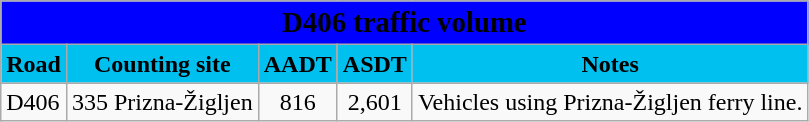<table class="wikitable">
<tr>
<td colspan=5 bgcolor=blue align=center style=margin-top:15><span><big><strong>D406 traffic volume</strong></big></span></td>
</tr>
<tr>
<td align=center bgcolor=00c0f0><strong>Road</strong></td>
<td align=center bgcolor=00c0f0><strong>Counting site</strong></td>
<td align=center bgcolor=00c0f0><strong>AADT</strong></td>
<td align=center bgcolor=00c0f0><strong>ASDT</strong></td>
<td align=center bgcolor=00c0f0><strong>Notes</strong></td>
</tr>
<tr>
<td> D406</td>
<td>335 Prizna-Žigljen</td>
<td align=center>816</td>
<td align=center>2,601</td>
<td>Vehicles using Prizna-Žigljen ferry line.</td>
</tr>
</table>
